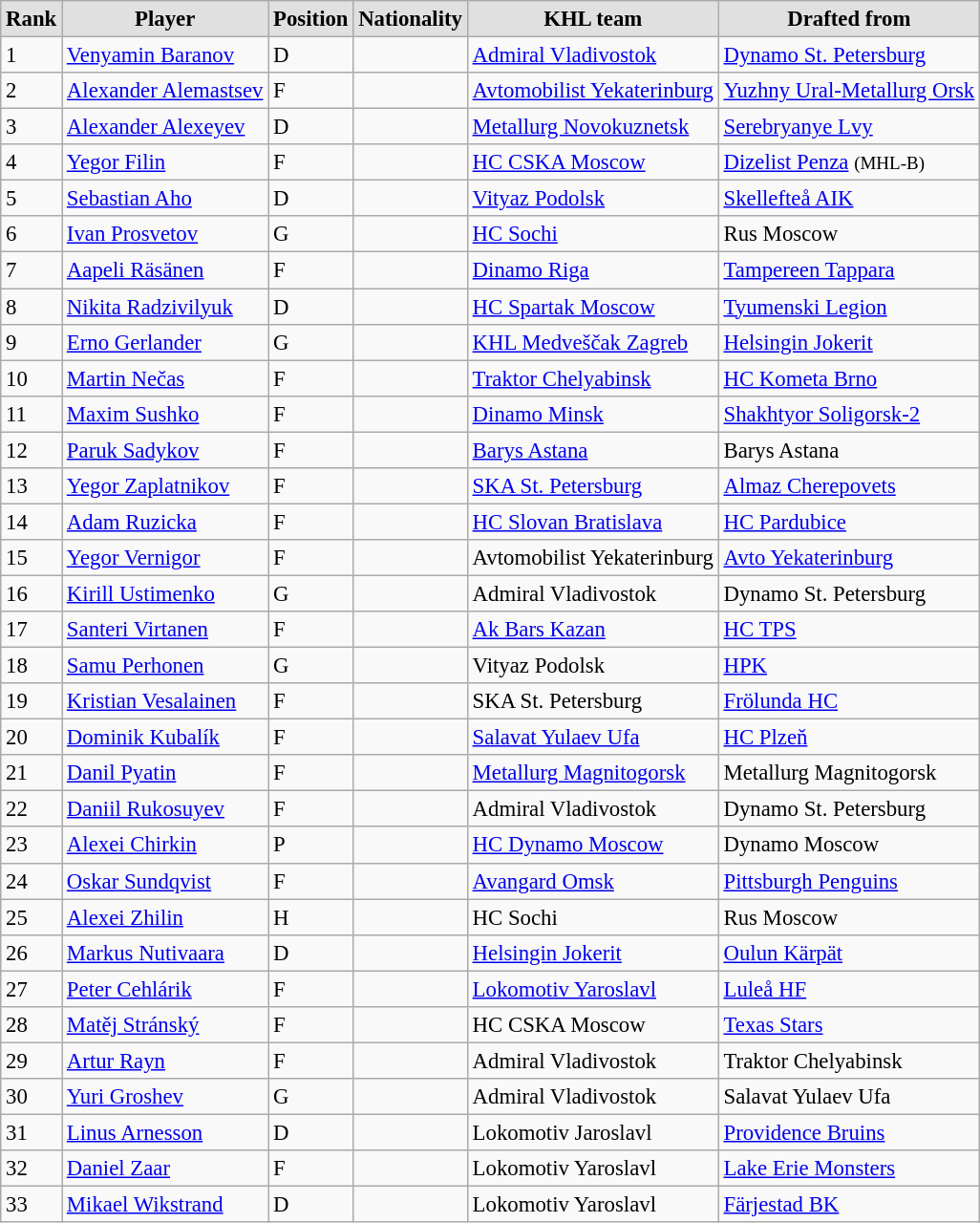<table style="font-size: 95%; text-align: left;" class="wikitable alternance">
<tr>
<th scope="col" style="background: #e0e0e0;">Rank</th>
<th scope="col" style="background: #e0e0e0;">Player</th>
<th scope="col" style="background: #e0e0e0;">Position</th>
<th scope="col" style="background: #e0e0e0;">Nationality</th>
<th scope="col" style="background: #e0e0e0;">KHL team</th>
<th scope="col" style="background: #e0e0e0;">Drafted from</th>
</tr>
<tr>
<td>1</td>
<td><a href='#'>Venyamin Baranov</a></td>
<td>D</td>
<td></td>
<td><a href='#'>Admiral Vladivostok</a></td>
<td><a href='#'>Dynamo St. Petersburg</a></td>
</tr>
<tr>
<td>2</td>
<td><a href='#'>Alexander Alemastsev</a></td>
<td>F</td>
<td></td>
<td><a href='#'>Avtomobilist Yekaterinburg</a></td>
<td><a href='#'>Yuzhny Ural-Metallurg Orsk</a></td>
</tr>
<tr>
<td>3</td>
<td><a href='#'>Alexander Alexeyev</a></td>
<td>D</td>
<td></td>
<td><a href='#'>Metallurg Novokuznetsk</a></td>
<td><a href='#'>Serebryanye Lvy</a></td>
</tr>
<tr>
<td>4</td>
<td><a href='#'>Yegor Filin</a></td>
<td>F</td>
<td></td>
<td><a href='#'>HC CSKA Moscow</a></td>
<td><a href='#'>Dizelist Penza</a> <small>(MHL-B)</small></td>
</tr>
<tr>
<td>5</td>
<td><a href='#'>Sebastian Aho</a></td>
<td>D</td>
<td></td>
<td><a href='#'>Vityaz Podolsk</a></td>
<td><a href='#'>Skellefteå AIK</a></td>
</tr>
<tr>
<td>6</td>
<td><a href='#'>Ivan Prosvetov</a></td>
<td>G</td>
<td></td>
<td><a href='#'>HC Sochi</a></td>
<td>Rus Moscow</td>
</tr>
<tr>
<td>7</td>
<td><a href='#'>Aapeli Räsänen</a></td>
<td>F</td>
<td></td>
<td><a href='#'>Dinamo Riga</a></td>
<td><a href='#'>Tampereen Tappara</a></td>
</tr>
<tr>
<td>8</td>
<td><a href='#'>Nikita Radzivilyuk</a></td>
<td>D</td>
<td></td>
<td><a href='#'>HC Spartak Moscow</a></td>
<td><a href='#'>Tyumenski Legion</a></td>
</tr>
<tr>
<td>9</td>
<td><a href='#'>Erno Gerlander</a></td>
<td>G</td>
<td></td>
<td><a href='#'>KHL Medveščak Zagreb</a></td>
<td><a href='#'>Helsingin Jokerit</a></td>
</tr>
<tr>
<td>10</td>
<td><a href='#'>Martin Nečas</a></td>
<td>F</td>
<td></td>
<td><a href='#'>Traktor Chelyabinsk</a></td>
<td><a href='#'>HC Kometa Brno</a></td>
</tr>
<tr>
<td>11</td>
<td><a href='#'>Maxim Sushko</a></td>
<td>F</td>
<td></td>
<td><a href='#'>Dinamo Minsk</a></td>
<td><a href='#'>Shakhtyor Soligorsk-2</a></td>
</tr>
<tr>
<td>12</td>
<td><a href='#'>Paruk Sadykov</a></td>
<td>F</td>
<td></td>
<td><a href='#'>Barys Astana</a></td>
<td>Barys Astana</td>
</tr>
<tr>
<td>13</td>
<td><a href='#'>Yegor Zaplatnikov</a></td>
<td>F</td>
<td></td>
<td><a href='#'>SKA St. Petersburg</a></td>
<td><a href='#'>Almaz Cherepovets</a></td>
</tr>
<tr>
<td>14</td>
<td><a href='#'>Adam Ruzicka</a></td>
<td>F</td>
<td></td>
<td><a href='#'>HC Slovan Bratislava</a></td>
<td><a href='#'>HC Pardubice</a></td>
</tr>
<tr>
<td>15</td>
<td><a href='#'>Yegor Vernigor</a></td>
<td>F</td>
<td></td>
<td>Avtomobilist Yekaterinburg</td>
<td><a href='#'>Avto Yekaterinburg</a></td>
</tr>
<tr>
<td>16</td>
<td><a href='#'>Kirill Ustimenko</a></td>
<td>G</td>
<td></td>
<td>Admiral Vladivostok</td>
<td>Dynamo St. Petersburg</td>
</tr>
<tr>
<td>17</td>
<td><a href='#'>Santeri Virtanen</a></td>
<td>F</td>
<td></td>
<td><a href='#'>Ak Bars Kazan</a></td>
<td><a href='#'>HC TPS</a></td>
</tr>
<tr>
<td>18</td>
<td><a href='#'>Samu Perhonen</a></td>
<td>G</td>
<td></td>
<td>Vityaz Podolsk</td>
<td><a href='#'>HPK</a></td>
</tr>
<tr>
<td>19</td>
<td><a href='#'>Kristian Vesalainen</a></td>
<td>F</td>
<td></td>
<td>SKA St. Petersburg</td>
<td><a href='#'>Frölunda HC</a></td>
</tr>
<tr>
<td>20</td>
<td><a href='#'>Dominik Kubalík</a></td>
<td>F</td>
<td></td>
<td><a href='#'>Salavat Yulaev Ufa</a></td>
<td><a href='#'>HC Plzeň</a></td>
</tr>
<tr>
<td>21</td>
<td><a href='#'>Danil Pyatin</a></td>
<td>F</td>
<td></td>
<td><a href='#'>Metallurg Magnitogorsk</a></td>
<td>Metallurg Magnitogorsk</td>
</tr>
<tr>
<td>22</td>
<td><a href='#'>Daniil Rukosuyev</a></td>
<td>F</td>
<td></td>
<td>Admiral Vladivostok</td>
<td>Dynamo St. Petersburg</td>
</tr>
<tr>
<td>23</td>
<td><a href='#'>Alexei Chirkin</a></td>
<td>P</td>
<td></td>
<td><a href='#'>HC Dynamo Moscow</a></td>
<td>Dynamo Moscow</td>
</tr>
<tr>
<td>24</td>
<td><a href='#'>Oskar Sundqvist</a></td>
<td>F</td>
<td></td>
<td><a href='#'>Avangard Omsk</a></td>
<td><a href='#'>Pittsburgh Penguins</a></td>
</tr>
<tr>
<td>25</td>
<td><a href='#'>Alexei Zhilin</a></td>
<td>H</td>
<td></td>
<td>HC Sochi</td>
<td>Rus Moscow</td>
</tr>
<tr>
<td>26</td>
<td><a href='#'>Markus Nutivaara</a></td>
<td>D</td>
<td></td>
<td><a href='#'>Helsingin Jokerit</a></td>
<td><a href='#'>Oulun Kärpät</a></td>
</tr>
<tr>
<td>27</td>
<td><a href='#'>Peter Cehlárik</a></td>
<td>F</td>
<td></td>
<td><a href='#'>Lokomotiv Yaroslavl</a></td>
<td><a href='#'>Luleå HF</a></td>
</tr>
<tr>
<td>28</td>
<td><a href='#'>Matěj Stránský</a></td>
<td>F</td>
<td></td>
<td>HC CSKA Moscow</td>
<td><a href='#'>Texas Stars</a></td>
</tr>
<tr>
<td>29</td>
<td><a href='#'>Artur Rayn</a></td>
<td>F</td>
<td></td>
<td>Admiral Vladivostok</td>
<td>Traktor Chelyabinsk</td>
</tr>
<tr>
<td>30</td>
<td><a href='#'>Yuri Groshev</a></td>
<td>G</td>
<td></td>
<td>Admiral Vladivostok</td>
<td>Salavat Yulaev Ufa</td>
</tr>
<tr>
<td>31</td>
<td><a href='#'>Linus Arnesson</a></td>
<td>D</td>
<td></td>
<td>Lokomotiv Jaroslavl</td>
<td><a href='#'>Providence Bruins</a></td>
</tr>
<tr>
<td>32</td>
<td><a href='#'>Daniel Zaar</a></td>
<td>F</td>
<td></td>
<td>Lokomotiv Yaroslavl</td>
<td><a href='#'>Lake Erie Monsters</a></td>
</tr>
<tr>
<td>33</td>
<td><a href='#'>Mikael Wikstrand</a></td>
<td>D</td>
<td></td>
<td>Lokomotiv Yaroslavl</td>
<td><a href='#'>Färjestad BK</a></td>
</tr>
</table>
